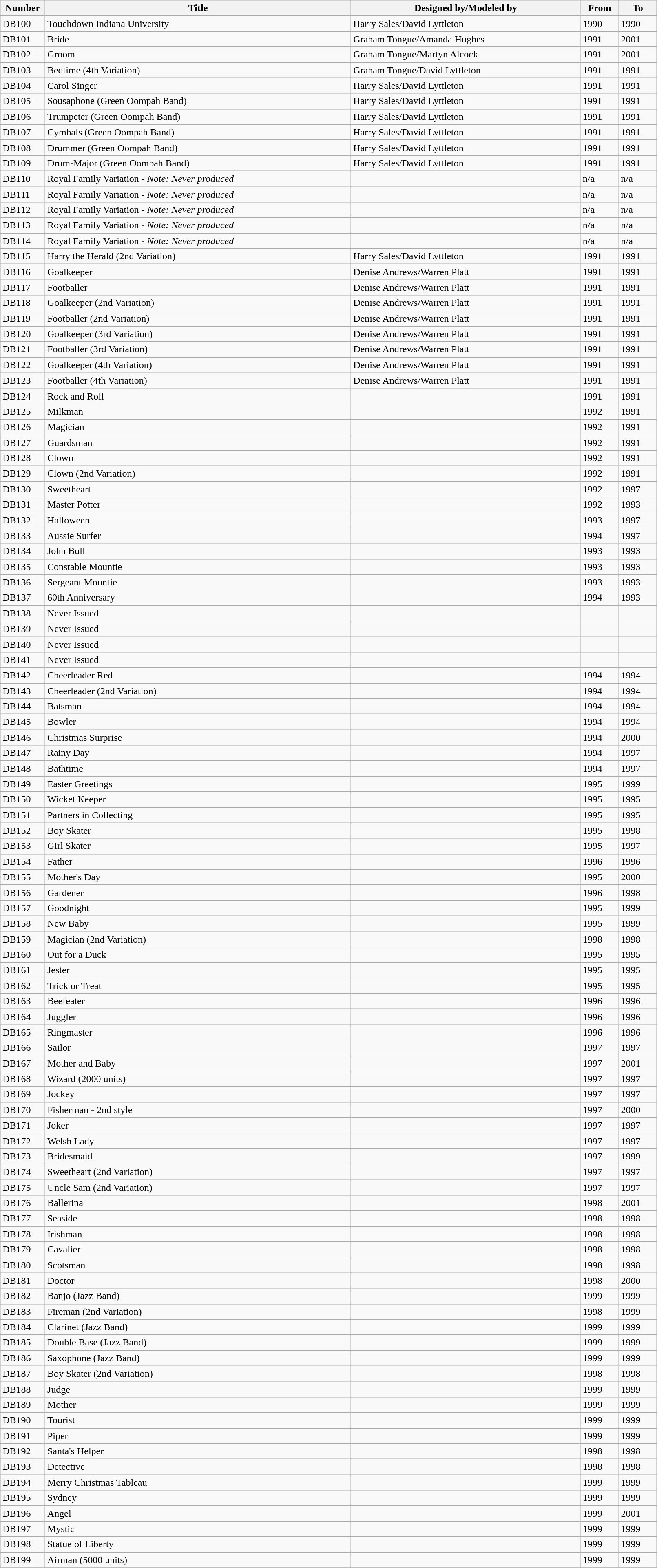<table class="wikitable" width="85%">
<tr>
<th width=5%>Number</th>
<th width=40%>Title</th>
<th width=30%>Designed by/Modeled by</th>
<th width=5%>From</th>
<th width=5%>To</th>
</tr>
<tr>
<td>DB100</td>
<td>Touchdown Indiana University</td>
<td>Harry Sales/David Lyttleton</td>
<td>1990</td>
<td>1990</td>
</tr>
<tr>
<td>DB101</td>
<td>Bride</td>
<td>Graham Tongue/Amanda Hughes</td>
<td>1991</td>
<td>2001</td>
</tr>
<tr>
<td>DB102</td>
<td>Groom</td>
<td>Graham Tongue/Martyn Alcock</td>
<td>1991</td>
<td>2001</td>
</tr>
<tr>
<td>DB103</td>
<td>Bedtime (4th Variation)</td>
<td>Graham Tongue/David Lyttleton</td>
<td>1991</td>
<td>1991</td>
</tr>
<tr>
<td>DB104</td>
<td>Carol Singer</td>
<td>Harry Sales/David Lyttleton</td>
<td>1991</td>
<td>1991</td>
</tr>
<tr>
<td>DB105</td>
<td>Sousaphone (Green Oompah Band)</td>
<td>Harry Sales/David Lyttleton</td>
<td>1991</td>
<td>1991</td>
</tr>
<tr>
<td>DB106</td>
<td>Trumpeter (Green Oompah Band)</td>
<td>Harry Sales/David Lyttleton</td>
<td>1991</td>
<td>1991</td>
</tr>
<tr>
<td>DB107</td>
<td>Cymbals (Green Oompah Band)</td>
<td>Harry Sales/David Lyttleton</td>
<td>1991</td>
<td>1991</td>
</tr>
<tr>
<td>DB108</td>
<td>Drummer (Green Oompah Band)</td>
<td>Harry Sales/David Lyttleton</td>
<td>1991</td>
<td>1991</td>
</tr>
<tr>
<td>DB109</td>
<td>Drum-Major (Green Oompah Band)</td>
<td>Harry Sales/David Lyttleton</td>
<td>1991</td>
<td>1991</td>
</tr>
<tr>
<td>DB110</td>
<td>Royal Family Variation - <em>Note: Never produced</em></td>
<td></td>
<td>n/a</td>
<td>n/a</td>
</tr>
<tr>
<td>DB111</td>
<td>Royal Family Variation - <em>Note: Never produced</em></td>
<td></td>
<td>n/a</td>
<td>n/a</td>
</tr>
<tr>
<td>DB112</td>
<td>Royal Family Variation - <em>Note: Never produced</em></td>
<td></td>
<td>n/a</td>
<td>n/a</td>
</tr>
<tr>
<td>DB113</td>
<td>Royal Family Variation - <em>Note: Never produced</em></td>
<td></td>
<td>n/a</td>
<td>n/a</td>
</tr>
<tr>
<td>DB114</td>
<td>Royal Family Variation - <em>Note: Never produced</em></td>
<td></td>
<td>n/a</td>
<td>n/a</td>
</tr>
<tr>
<td>DB115</td>
<td>Harry the Herald (2nd Variation)</td>
<td>Harry Sales/David Lyttleton</td>
<td>1991</td>
<td>1991</td>
</tr>
<tr>
<td>DB116</td>
<td>Goalkeeper</td>
<td>Denise Andrews/Warren Platt</td>
<td>1991</td>
<td>1991</td>
</tr>
<tr>
<td>DB117</td>
<td>Footballer</td>
<td>Denise Andrews/Warren Platt</td>
<td>1991</td>
<td>1991</td>
</tr>
<tr>
<td>DB118</td>
<td>Goalkeeper (2nd Variation)</td>
<td>Denise Andrews/Warren Platt</td>
<td>1991</td>
<td>1991</td>
</tr>
<tr>
<td>DB119</td>
<td>Footballer (2nd Variation)</td>
<td>Denise Andrews/Warren Platt</td>
<td>1991</td>
<td>1991</td>
</tr>
<tr>
<td>DB120</td>
<td>Goalkeeper (3rd Variation)</td>
<td>Denise Andrews/Warren Platt</td>
<td>1991</td>
<td>1991</td>
</tr>
<tr>
<td>DB121</td>
<td>Footballer (3rd Variation)</td>
<td>Denise Andrews/Warren Platt</td>
<td>1991</td>
<td>1991</td>
</tr>
<tr>
<td>DB122</td>
<td>Goalkeeper (4th Variation)</td>
<td>Denise Andrews/Warren Platt</td>
<td>1991</td>
<td>1991</td>
</tr>
<tr>
<td>DB123</td>
<td>Footballer (4th Variation)</td>
<td>Denise Andrews/Warren Platt</td>
<td>1991</td>
<td>1991</td>
</tr>
<tr>
<td>DB124</td>
<td>Rock and Roll</td>
<td></td>
<td>1991</td>
<td>1991</td>
</tr>
<tr>
<td>DB125</td>
<td>Milkman</td>
<td></td>
<td>1992</td>
<td>1991</td>
</tr>
<tr>
<td>DB126</td>
<td>Magician</td>
<td></td>
<td>1992</td>
<td>1991</td>
</tr>
<tr>
<td>DB127</td>
<td>Guardsman</td>
<td></td>
<td>1992</td>
<td>1991</td>
</tr>
<tr>
<td>DB128</td>
<td>Clown</td>
<td></td>
<td>1992</td>
<td>1991</td>
</tr>
<tr>
<td>DB129</td>
<td>Clown (2nd Variation)</td>
<td></td>
<td>1992</td>
<td>1991</td>
</tr>
<tr>
<td>DB130</td>
<td>Sweetheart</td>
<td></td>
<td>1992</td>
<td>1997</td>
</tr>
<tr>
<td>DB131</td>
<td>Master Potter</td>
<td></td>
<td>1992</td>
<td>1993</td>
</tr>
<tr>
<td>DB132</td>
<td>Halloween</td>
<td></td>
<td>1993</td>
<td>1997</td>
</tr>
<tr>
<td>DB133</td>
<td>Aussie Surfer</td>
<td></td>
<td>1994</td>
<td>1997</td>
</tr>
<tr>
<td>DB134</td>
<td>John Bull</td>
<td></td>
<td>1993</td>
<td>1993</td>
</tr>
<tr>
<td>DB135</td>
<td>Constable Mountie</td>
<td></td>
<td>1993</td>
<td>1993</td>
</tr>
<tr>
<td>DB136</td>
<td>Sergeant Mountie</td>
<td></td>
<td>1993</td>
<td>1993</td>
</tr>
<tr>
<td>DB137</td>
<td>60th Anniversary</td>
<td></td>
<td>1994</td>
<td>1993</td>
</tr>
<tr>
<td>DB138</td>
<td>Never Issued</td>
<td></td>
<td></td>
<td></td>
</tr>
<tr>
<td>DB139</td>
<td>Never Issued</td>
<td></td>
<td></td>
<td></td>
</tr>
<tr>
<td>DB140</td>
<td>Never Issued</td>
<td></td>
<td></td>
<td></td>
</tr>
<tr>
<td>DB141</td>
<td>Never Issued</td>
<td></td>
<td></td>
<td></td>
</tr>
<tr>
<td>DB142</td>
<td>Cheerleader Red</td>
<td></td>
<td>1994</td>
<td>1994</td>
</tr>
<tr>
<td>DB143</td>
<td>Cheerleader (2nd Variation)</td>
<td></td>
<td>1994</td>
<td>1994</td>
</tr>
<tr>
<td>DB144</td>
<td>Batsman</td>
<td></td>
<td>1994</td>
<td>1994</td>
</tr>
<tr>
<td>DB145</td>
<td>Bowler</td>
<td></td>
<td>1994</td>
<td>1994</td>
</tr>
<tr>
<td>DB146</td>
<td>Christmas Surprise</td>
<td></td>
<td>1994</td>
<td>2000</td>
</tr>
<tr>
<td>DB147</td>
<td>Rainy Day</td>
<td></td>
<td>1994</td>
<td>1997</td>
</tr>
<tr>
<td>DB148</td>
<td>Bathtime</td>
<td></td>
<td>1994</td>
<td>1997</td>
</tr>
<tr>
<td>DB149</td>
<td>Easter Greetings</td>
<td></td>
<td>1995</td>
<td>1999</td>
</tr>
<tr>
<td>DB150</td>
<td>Wicket Keeper</td>
<td></td>
<td>1995</td>
<td>1995</td>
</tr>
<tr>
<td>DB151</td>
<td>Partners in Collecting</td>
<td></td>
<td>1995</td>
<td>1995</td>
</tr>
<tr>
<td>DB152</td>
<td>Boy Skater</td>
<td></td>
<td>1995</td>
<td>1998</td>
</tr>
<tr>
<td>DB153</td>
<td>Girl Skater</td>
<td></td>
<td>1995</td>
<td>1997</td>
</tr>
<tr>
<td>DB154</td>
<td>Father</td>
<td></td>
<td>1996</td>
<td>1996</td>
</tr>
<tr>
<td>DB155</td>
<td>Mother's Day</td>
<td></td>
<td>1995</td>
<td>2000</td>
</tr>
<tr>
<td>DB156</td>
<td>Gardener</td>
<td></td>
<td>1996</td>
<td>1998</td>
</tr>
<tr>
<td>DB157</td>
<td>Goodnight</td>
<td></td>
<td>1995</td>
<td>1999</td>
</tr>
<tr>
<td>DB158</td>
<td>New Baby</td>
<td></td>
<td>1995</td>
<td>1999</td>
</tr>
<tr>
<td>DB159</td>
<td>Magician (2nd Variation)</td>
<td></td>
<td>1998</td>
<td>1998</td>
</tr>
<tr>
<td>DB160</td>
<td>Out for a Duck</td>
<td></td>
<td>1995</td>
<td>1995</td>
</tr>
<tr>
<td>DB161</td>
<td>Jester</td>
<td></td>
<td>1995</td>
<td>1995</td>
</tr>
<tr>
<td>DB162</td>
<td>Trick or Treat</td>
<td></td>
<td>1995</td>
<td>1995</td>
</tr>
<tr>
<td>DB163</td>
<td>Beefeater</td>
<td></td>
<td>1996</td>
<td>1996</td>
</tr>
<tr>
<td>DB164</td>
<td>Juggler</td>
<td></td>
<td>1996</td>
<td>1996</td>
</tr>
<tr>
<td>DB165</td>
<td>Ringmaster</td>
<td></td>
<td>1996</td>
<td>1996</td>
</tr>
<tr>
<td>DB166</td>
<td>Sailor</td>
<td></td>
<td>1997</td>
<td>1997</td>
</tr>
<tr>
<td>DB167</td>
<td>Mother and Baby</td>
<td></td>
<td>1997</td>
<td>2001</td>
</tr>
<tr>
<td>DB168</td>
<td>Wizard (2000 units)</td>
<td></td>
<td>1997</td>
<td>1997</td>
</tr>
<tr>
<td>DB169</td>
<td>Jockey</td>
<td></td>
<td>1997</td>
<td>1997</td>
</tr>
<tr>
<td>DB170</td>
<td>Fisherman - 2nd style</td>
<td></td>
<td>1997</td>
<td>2000</td>
</tr>
<tr>
<td>DB171</td>
<td>Joker</td>
<td></td>
<td>1997</td>
<td>1997</td>
</tr>
<tr>
<td>DB172</td>
<td>Welsh Lady</td>
<td></td>
<td>1997</td>
<td>1997</td>
</tr>
<tr>
<td>DB173</td>
<td>Bridesmaid</td>
<td></td>
<td>1997</td>
<td>1999</td>
</tr>
<tr>
<td>DB174</td>
<td>Sweetheart (2nd Variation)</td>
<td></td>
<td>1997</td>
<td>1997</td>
</tr>
<tr>
<td>DB175</td>
<td>Uncle Sam (2nd Variation)</td>
<td></td>
<td>1997</td>
<td>1997</td>
</tr>
<tr>
<td>DB176</td>
<td>Ballerina</td>
<td></td>
<td>1998</td>
<td>2001</td>
</tr>
<tr>
<td>DB177</td>
<td>Seaside</td>
<td></td>
<td>1998</td>
<td>1998</td>
</tr>
<tr>
<td>DB178</td>
<td>Irishman</td>
<td></td>
<td>1998</td>
<td>1998</td>
</tr>
<tr>
<td>DB179</td>
<td>Cavalier</td>
<td></td>
<td>1998</td>
<td>1998</td>
</tr>
<tr>
<td>DB180</td>
<td>Scotsman</td>
<td></td>
<td>1998</td>
<td>1998</td>
</tr>
<tr>
<td>DB181</td>
<td>Doctor</td>
<td></td>
<td>1998</td>
<td>2000</td>
</tr>
<tr>
<td>DB182</td>
<td>Banjo (Jazz Band)</td>
<td></td>
<td>1999</td>
<td>1999</td>
</tr>
<tr>
<td>DB183</td>
<td>Fireman (2nd Variation)</td>
<td></td>
<td>1998</td>
<td>1999</td>
</tr>
<tr>
<td>DB184</td>
<td>Clarinet (Jazz Band)</td>
<td></td>
<td>1999</td>
<td>1999</td>
</tr>
<tr>
<td>DB185</td>
<td>Double Base (Jazz Band)</td>
<td></td>
<td>1999</td>
<td>1999</td>
</tr>
<tr>
<td>DB186</td>
<td>Saxophone (Jazz Band)</td>
<td></td>
<td>1999</td>
<td>1999</td>
</tr>
<tr>
<td>DB187</td>
<td>Boy Skater (2nd Variation)</td>
<td></td>
<td>1998</td>
<td>1998</td>
</tr>
<tr>
<td>DB188</td>
<td>Judge</td>
<td></td>
<td>1999</td>
<td>1999</td>
</tr>
<tr>
<td>DB189</td>
<td>Mother</td>
<td></td>
<td>1999</td>
<td>1999</td>
</tr>
<tr>
<td>DB190</td>
<td>Tourist</td>
<td></td>
<td>1999</td>
<td>1999</td>
</tr>
<tr>
<td>DB191</td>
<td>Piper</td>
<td></td>
<td>1999</td>
<td>1999</td>
</tr>
<tr>
<td>DB192</td>
<td>Santa's Helper</td>
<td></td>
<td>1998</td>
<td>1998</td>
</tr>
<tr>
<td>DB193</td>
<td>Detective</td>
<td></td>
<td>1998</td>
<td>1998</td>
</tr>
<tr>
<td>DB194</td>
<td>Merry Christmas Tableau</td>
<td></td>
<td>1999</td>
<td>1999</td>
</tr>
<tr>
<td>DB195</td>
<td>Sydney</td>
<td></td>
<td>1999</td>
<td>1999</td>
</tr>
<tr>
<td>DB196</td>
<td>Angel</td>
<td></td>
<td>1999</td>
<td>2001</td>
</tr>
<tr>
<td>DB197</td>
<td>Mystic</td>
<td></td>
<td>1999</td>
<td>1999</td>
</tr>
<tr>
<td>DB198</td>
<td>Statue of Liberty</td>
<td></td>
<td>1999</td>
<td>1999</td>
</tr>
<tr>
<td>DB199</td>
<td>Airman (5000 units)</td>
<td></td>
<td>1999</td>
<td>1999</td>
</tr>
<tr>
</tr>
</table>
